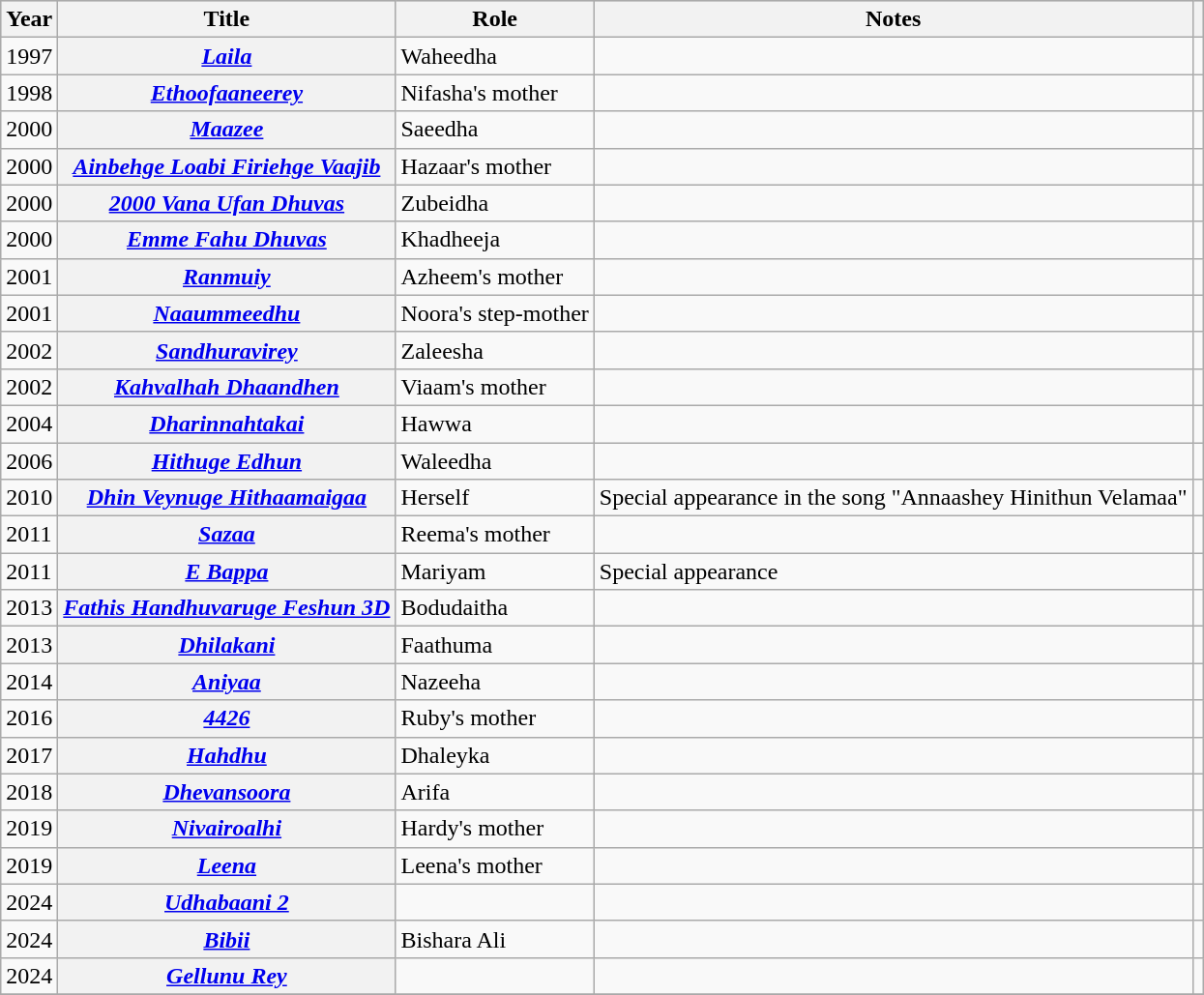<table class="wikitable sortable plainrowheaders">
<tr style="background:#ccc; text-align:center;">
<th scope="col">Year</th>
<th scope="col">Title</th>
<th scope="col">Role</th>
<th scope="col">Notes</th>
<th scope="col" class="unsortable"></th>
</tr>
<tr>
<td>1997</td>
<th scope="row"><em><a href='#'>Laila</a></em></th>
<td>Waheedha</td>
<td></td>
<td style="text-align: center;"></td>
</tr>
<tr>
<td>1998</td>
<th scope="row"><em><a href='#'>Ethoofaaneerey</a></em></th>
<td>Nifasha's mother</td>
<td></td>
<td style="text-align: center;"></td>
</tr>
<tr>
<td>2000</td>
<th scope="row"><em><a href='#'>Maazee</a></em></th>
<td>Saeedha</td>
<td></td>
<td style="text-align: center;"></td>
</tr>
<tr>
<td>2000</td>
<th scope="row"><em><a href='#'>Ainbehge Loabi Firiehge Vaajib</a></em></th>
<td>Hazaar's mother</td>
<td></td>
<td style="text-align: center;"></td>
</tr>
<tr>
<td>2000</td>
<th scope="row"><em><a href='#'>2000 Vana Ufan Dhuvas</a></em></th>
<td>Zubeidha</td>
<td></td>
<td style="text-align: center;"></td>
</tr>
<tr>
<td>2000</td>
<th scope="row"><em><a href='#'>Emme Fahu Dhuvas</a></em></th>
<td>Khadheeja</td>
<td></td>
<td style="text-align: center;"></td>
</tr>
<tr>
<td>2001</td>
<th scope="row"><em><a href='#'>Ranmuiy</a></em></th>
<td>Azheem's mother</td>
<td></td>
<td style="text-align: center;"></td>
</tr>
<tr>
<td>2001</td>
<th scope="row"><em><a href='#'>Naaummeedhu</a></em></th>
<td>Noora's step-mother</td>
<td></td>
<td style="text-align: center;"></td>
</tr>
<tr>
<td>2002</td>
<th scope="row"><em><a href='#'>Sandhuravirey</a></em></th>
<td>Zaleesha</td>
<td></td>
<td style="text-align: center;"></td>
</tr>
<tr>
<td>2002</td>
<th scope="row"><em><a href='#'>Kahvalhah Dhaandhen</a></em></th>
<td>Viaam's mother</td>
<td></td>
<td style="text-align: center;"></td>
</tr>
<tr>
<td>2004</td>
<th scope="row"><em><a href='#'>Dharinnahtakai</a></em></th>
<td>Hawwa</td>
<td></td>
<td style="text-align: center;"></td>
</tr>
<tr>
<td>2006</td>
<th scope="row"><em><a href='#'>Hithuge Edhun</a></em></th>
<td>Waleedha</td>
<td></td>
<td style="text-align: center;"></td>
</tr>
<tr>
<td>2010</td>
<th scope="row"><em><a href='#'>Dhin Veynuge Hithaamaigaa</a></em></th>
<td>Herself</td>
<td>Special appearance in the song "Annaashey Hinithun Velamaa"</td>
<td style="text-align: center;"></td>
</tr>
<tr>
<td>2011</td>
<th scope="row"><em><a href='#'>Sazaa</a></em></th>
<td>Reema's mother</td>
<td></td>
<td style="text-align: center;"></td>
</tr>
<tr>
<td>2011</td>
<th scope="row"><em><a href='#'>E Bappa</a></em></th>
<td>Mariyam</td>
<td>Special appearance</td>
<td style="text-align: center;"></td>
</tr>
<tr>
<td>2013</td>
<th scope="row"><em><a href='#'>Fathis Handhuvaruge Feshun 3D</a></em></th>
<td>Bodudaitha</td>
<td></td>
<td style="text-align: center;"></td>
</tr>
<tr>
<td>2013</td>
<th scope="row"><em><a href='#'>Dhilakani</a></em></th>
<td>Faathuma</td>
<td></td>
<td style="text-align: center;"></td>
</tr>
<tr>
<td>2014</td>
<th scope="row"><em><a href='#'>Aniyaa</a></em></th>
<td>Nazeeha</td>
<td></td>
<td style="text-align: center;"></td>
</tr>
<tr>
<td>2016</td>
<th scope="row"><em><a href='#'>4426</a></em></th>
<td>Ruby's mother</td>
<td></td>
<td style="text-align: center;"></td>
</tr>
<tr>
<td>2017</td>
<th scope="row"><em><a href='#'>Hahdhu</a></em></th>
<td>Dhaleyka</td>
<td></td>
<td style="text-align: center;"></td>
</tr>
<tr>
<td>2018</td>
<th scope="row"><em><a href='#'>Dhevansoora</a></em></th>
<td>Arifa</td>
<td></td>
<td style="text-align: center;"></td>
</tr>
<tr>
<td>2019</td>
<th scope="row"><em><a href='#'>Nivairoalhi</a></em></th>
<td>Hardy's mother</td>
<td></td>
<td style="text-align: center;"></td>
</tr>
<tr>
<td>2019</td>
<th scope="row"><em><a href='#'>Leena</a></em></th>
<td>Leena's mother</td>
<td></td>
<td style="text-align: center;"></td>
</tr>
<tr>
<td>2024</td>
<th scope="row"><em><a href='#'>Udhabaani 2</a></em></th>
<td></td>
<td></td>
<td style="text-align:center;"></td>
</tr>
<tr>
<td>2024</td>
<th scope="row"><em><a href='#'>Bibii</a></em></th>
<td>Bishara Ali</td>
<td></td>
<td style="text-align:center;"></td>
</tr>
<tr>
<td>2024</td>
<th scope="row"><em><a href='#'>Gellunu Rey</a></em></th>
<td></td>
<td></td>
<td style="text-align: center;"></td>
</tr>
<tr>
</tr>
</table>
